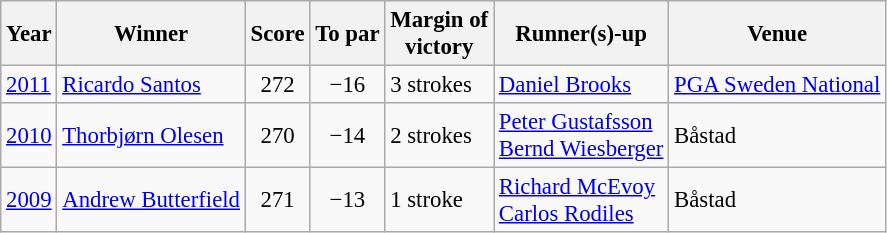<table class=wikitable style="font-size:95%">
<tr>
<th>Year</th>
<th>Winner</th>
<th>Score</th>
<th>To par</th>
<th>Margin of<br>victory</th>
<th>Runner(s)-up</th>
<th>Venue</th>
</tr>
<tr>
<td><a href='#'>2011</a></td>
<td> <a href='#'>Ricardo Santos</a></td>
<td align=center>272</td>
<td align=center>−16</td>
<td>3 strokes</td>
<td> <a href='#'>Daniel Brooks</a></td>
<td><a href='#'>PGA Sweden National</a></td>
</tr>
<tr>
<td><a href='#'>2010</a></td>
<td> <a href='#'>Thorbjørn Olesen</a></td>
<td align=center>270</td>
<td align=center>−14</td>
<td>2 strokes</td>
<td> <a href='#'>Peter Gustafsson</a><br> <a href='#'>Bernd Wiesberger</a></td>
<td>Båstad</td>
</tr>
<tr>
<td><a href='#'>2009</a></td>
<td> <a href='#'>Andrew Butterfield</a></td>
<td align=center>271</td>
<td align=center>−13</td>
<td>1 stroke</td>
<td> <a href='#'>Richard McEvoy</a><br> <a href='#'>Carlos Rodiles</a></td>
<td>Båstad</td>
</tr>
</table>
